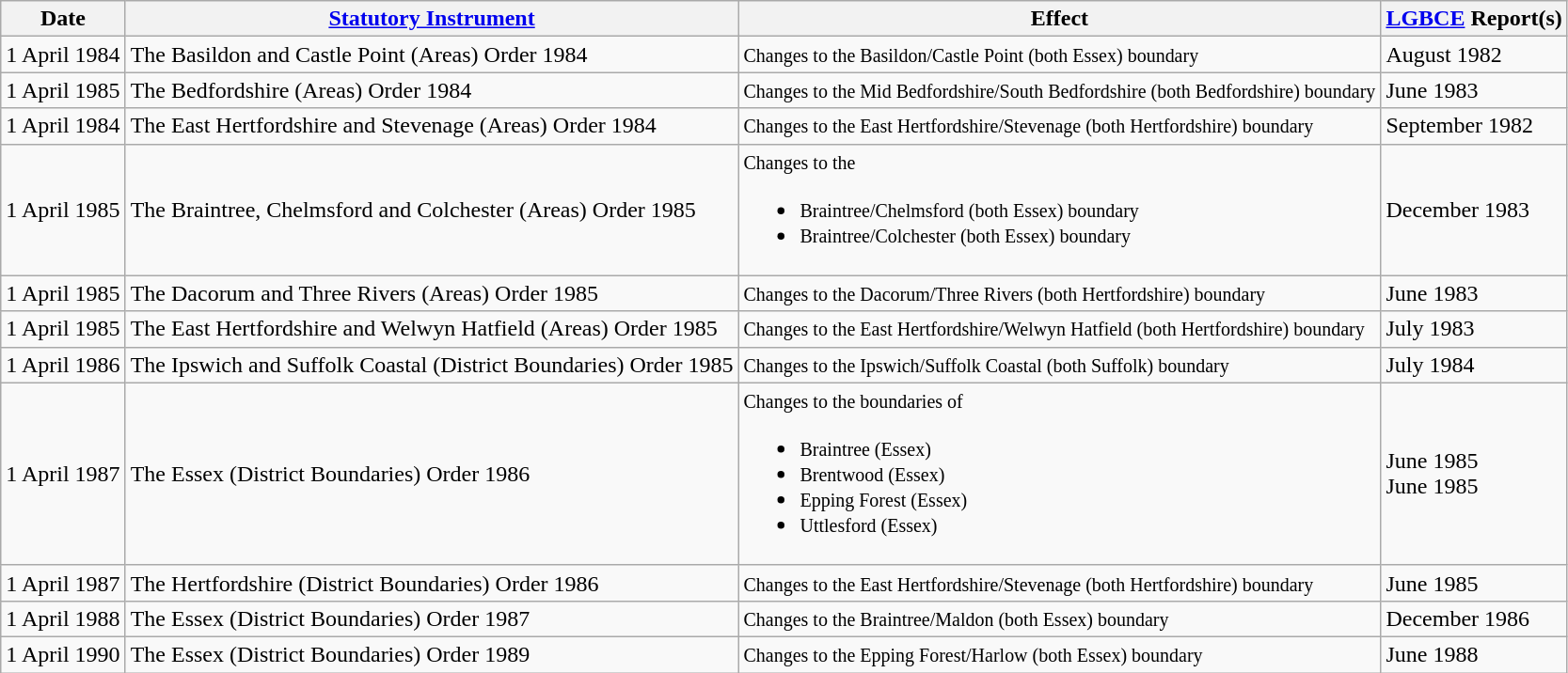<table class="wikitable sortable">
<tr>
<th>Date</th>
<th><a href='#'>Statutory Instrument</a></th>
<th>Effect</th>
<th><a href='#'>LGBCE</a> Report(s)</th>
</tr>
<tr>
<td>1 April 1984</td>
<td>The Basildon and Castle Point (Areas) Order 1984</td>
<td><small>Changes to the Basildon/Castle Point (both Essex) boundary</small></td>
<td> August 1982</td>
</tr>
<tr>
<td>1 April 1985</td>
<td>The Bedfordshire (Areas) Order 1984</td>
<td><small>Changes to the Mid Bedfordshire/South Bedfordshire (both Bedfordshire) boundary</small></td>
<td> June 1983</td>
</tr>
<tr>
<td>1 April 1984</td>
<td>The East Hertfordshire and Stevenage (Areas) Order 1984</td>
<td><small>Changes to the East Hertfordshire/Stevenage (both Hertfordshire) boundary</small></td>
<td> September 1982</td>
</tr>
<tr>
<td>1 April 1985</td>
<td>The Braintree, Chelmsford and Colchester (Areas) Order 1985</td>
<td><small>Changes to the</small><br><ul><li><small>Braintree/Chelmsford (both Essex) boundary</small></li><li><small>Braintree/Colchester (both Essex) boundary</small></li></ul></td>
<td> December 1983</td>
</tr>
<tr>
<td>1 April 1985</td>
<td>The Dacorum and Three Rivers (Areas) Order 1985</td>
<td><small>Changes to the Dacorum/Three Rivers (both Hertfordshire) boundary</small></td>
<td> June 1983</td>
</tr>
<tr>
<td>1 April 1985</td>
<td>The East Hertfordshire and Welwyn Hatfield (Areas) Order 1985</td>
<td><small>Changes to the East Hertfordshire/Welwyn Hatfield (both Hertfordshire) boundary</small></td>
<td> July 1983</td>
</tr>
<tr>
<td>1 April 1986</td>
<td>The Ipswich and Suffolk Coastal (District Boundaries) Order 1985</td>
<td><small>Changes to the Ipswich/Suffolk Coastal (both Suffolk) boundary</small></td>
<td> July 1984</td>
</tr>
<tr>
<td>1 April 1987</td>
<td>The Essex (District Boundaries) Order 1986</td>
<td><small>Changes to the boundaries of</small><br><ul><li><small>Braintree (Essex)</small></li><li><small>Brentwood (Essex)</small></li><li><small>Epping Forest (Essex)</small></li><li><small>Uttlesford (Essex)</small></li></ul></td>
<td> June 1985<br> June 1985</td>
</tr>
<tr>
<td>1 April 1987</td>
<td>The Hertfordshire (District Boundaries) Order 1986</td>
<td><small>Changes to the East Hertfordshire/Stevenage (both Hertfordshire) boundary</small></td>
<td> June 1985</td>
</tr>
<tr>
<td>1 April 1988</td>
<td>The Essex (District Boundaries) Order 1987</td>
<td><small>Changes to the Braintree/Maldon (both Essex) boundary</small></td>
<td> December 1986</td>
</tr>
<tr>
<td>1 April 1990</td>
<td>The Essex (District Boundaries) Order 1989</td>
<td><small>Changes to the Epping Forest/Harlow (both Essex) boundary</small></td>
<td> June 1988</td>
</tr>
</table>
